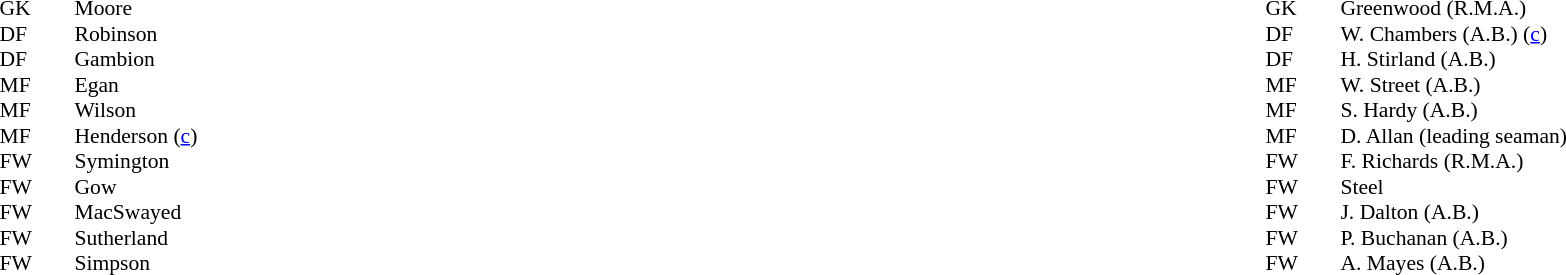<table width="100%">
<tr>
<td valign="top" width="50%"><br><table style="font-size: 90%" cellspacing="0" cellpadding="0">
<tr>
<td colspan="4"></td>
</tr>
<tr>
<th width="25"></th>
<th width="25"></th>
</tr>
<tr>
<td>GK</td>
<td><strong> </strong></td>
<td>Moore</td>
</tr>
<tr>
<td>DF</td>
<td><strong> </strong></td>
<td>Robinson</td>
</tr>
<tr>
<td>DF</td>
<td><strong> </strong></td>
<td>Gambion</td>
</tr>
<tr>
<td>MF</td>
<td><strong> </strong></td>
<td>Egan</td>
</tr>
<tr>
<td>MF</td>
<td><strong> </strong></td>
<td>Wilson</td>
</tr>
<tr>
<td>MF</td>
<td><strong> </strong></td>
<td>Henderson (<a href='#'>c</a>)</td>
</tr>
<tr>
<td>FW</td>
<td><strong> </strong></td>
<td>Symington</td>
</tr>
<tr>
<td>FW</td>
<td><strong> </strong></td>
<td>Gow</td>
</tr>
<tr>
<td>FW</td>
<td><strong> </strong></td>
<td>MacSwayed</td>
</tr>
<tr>
<td>FW</td>
<td><strong> </strong></td>
<td>Sutherland</td>
</tr>
<tr>
<td>FW</td>
<td><strong> </strong></td>
<td>Simpson</td>
</tr>
<tr>
<td colspan=4><strong> </strong></td>
</tr>
<tr>
<td colspan="4"></td>
</tr>
</table>
</td>
<td valign="top" width="50%"><br><table style="font-size: 90%" cellspacing="0" cellpadding="0" align=center>
<tr>
<td colspan="4"></td>
</tr>
<tr>
<th width="25"></th>
<th width="25"></th>
</tr>
<tr>
<td>GK</td>
<td><strong> </strong></td>
<td>Greenwood (R.M.A.)</td>
</tr>
<tr>
<td>DF</td>
<td><strong> </strong></td>
<td>W. Chambers (A.B.) (<a href='#'>c</a>)</td>
</tr>
<tr>
<td>DF</td>
<td><strong> </strong></td>
<td>H. Stirland (A.B.)</td>
</tr>
<tr>
<td>MF</td>
<td><strong> </strong></td>
<td>W. Street (A.B.)</td>
</tr>
<tr>
<td>MF</td>
<td><strong> </strong></td>
<td>S. Hardy (A.B.)</td>
</tr>
<tr>
<td>MF</td>
<td><strong> </strong></td>
<td>D. Allan (leading seaman)</td>
</tr>
<tr>
<td>FW</td>
<td><strong> </strong></td>
<td>F. Richards (R.M.A.)</td>
</tr>
<tr>
<td>FW</td>
<td><strong> </strong></td>
<td>Steel</td>
</tr>
<tr>
<td>FW</td>
<td><strong> </strong></td>
<td>J. Dalton (A.B.)</td>
</tr>
<tr>
<td>FW</td>
<td><strong> </strong></td>
<td>P. Buchanan (A.B.)</td>
</tr>
<tr>
<td>FW</td>
<td><strong> </strong></td>
<td>A. Mayes (A.B.)</td>
</tr>
<tr>
<td colspan=4></td>
</tr>
<tr>
<td colspan="4"></td>
</tr>
</table>
</td>
</tr>
</table>
